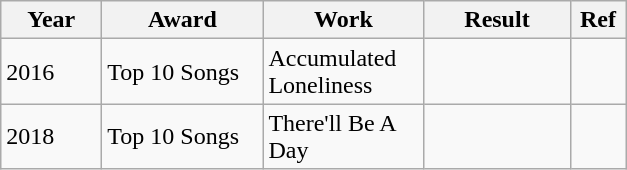<table class="wikitable">
<tr>
<th width=60>Year</th>
<th style="width:100px;">Award</th>
<th style="width:100px;">Work</th>
<th width="90">Result</th>
<th width="30">Ref</th>
</tr>
<tr>
<td>2016</td>
<td>Top 10 Songs</td>
<td>Accumulated Loneliness</td>
<td></td>
<td></td>
</tr>
<tr>
<td>2018</td>
<td>Top 10 Songs</td>
<td>There'll Be A Day</td>
<td></td>
</tr>
</table>
